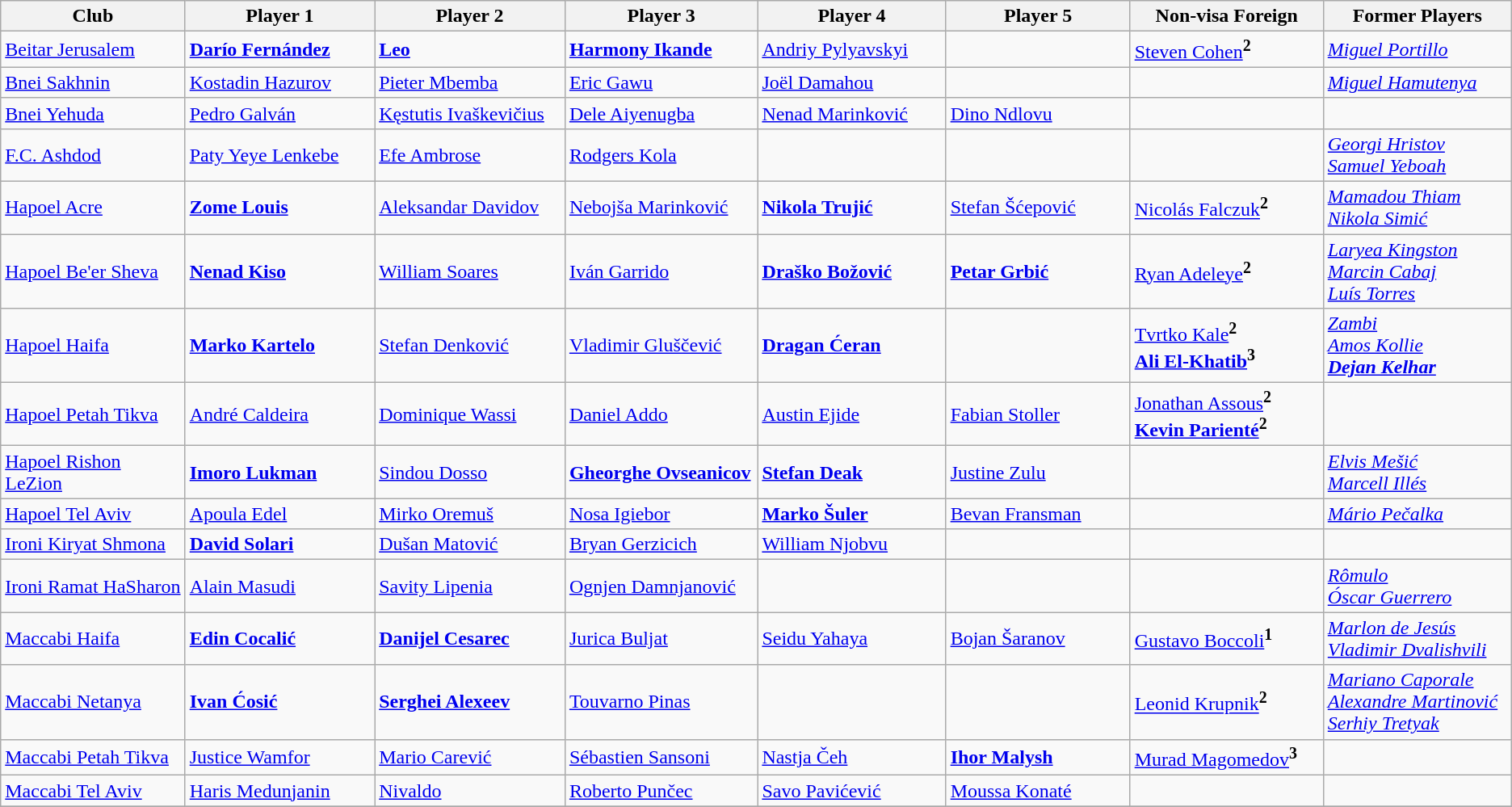<table class="wikitable">
<tr>
<th width="180">Club</th>
<th width="180">Player 1</th>
<th width="180">Player 2</th>
<th width="180">Player 3</th>
<th width="180">Player 4</th>
<th width="180">Player 5</th>
<th width="180">Non-visa Foreign</th>
<th width="180">Former Players</th>
</tr>
<tr>
<td><a href='#'>Beitar Jerusalem</a></td>
<td> <strong><a href='#'>Darío Fernández</a></strong></td>
<td> <strong><a href='#'>Leo</a></strong></td>
<td> <strong><a href='#'>Harmony Ikande</a></strong></td>
<td> <a href='#'>Andriy Pylyavskyi</a></td>
<td></td>
<td> <a href='#'>Steven Cohen</a><sup><strong>2</strong></sup></td>
<td> <em><a href='#'>Miguel Portillo</a></em></td>
</tr>
<tr>
<td><a href='#'>Bnei Sakhnin</a></td>
<td> <a href='#'>Kostadin Hazurov</a></td>
<td> <a href='#'>Pieter Mbemba</a></td>
<td> <a href='#'>Eric Gawu</a></td>
<td> <a href='#'>Joël Damahou</a></td>
<td></td>
<td></td>
<td> <em><a href='#'>Miguel Hamutenya</a></em></td>
</tr>
<tr>
<td><a href='#'>Bnei Yehuda</a></td>
<td> <a href='#'>Pedro Galván</a></td>
<td> <a href='#'>Kęstutis Ivaškevičius</a></td>
<td> <a href='#'>Dele Aiyenugba</a></td>
<td> <a href='#'>Nenad Marinković</a></td>
<td> <a href='#'>Dino Ndlovu</a></td>
<td></td>
<td></td>
</tr>
<tr>
<td><a href='#'>F.C. Ashdod</a></td>
<td> <a href='#'>Paty Yeye Lenkebe</a></td>
<td> <a href='#'>Efe Ambrose</a></td>
<td> <a href='#'>Rodgers Kola</a></td>
<td></td>
<td></td>
<td></td>
<td> <em><a href='#'>Georgi Hristov</a></em> <br>  <em><a href='#'>Samuel Yeboah</a></em></td>
</tr>
<tr>
<td><a href='#'>Hapoel Acre</a></td>
<td> <strong><a href='#'>Zome Louis</a></strong></td>
<td> <a href='#'>Aleksandar Davidov</a></td>
<td> <a href='#'>Nebojša Marinković</a></td>
<td> <strong><a href='#'>Nikola Trujić</a></strong></td>
<td> <a href='#'>Stefan Šćepović</a></td>
<td> <a href='#'>Nicolás Falczuk</a><sup><strong>2</strong></sup></td>
<td> <em><a href='#'>Mamadou Thiam</a></em> <br>  <em><a href='#'>Nikola Simić</a></em></td>
</tr>
<tr>
<td><a href='#'>Hapoel Be'er Sheva</a></td>
<td> <strong><a href='#'>Nenad Kiso</a></strong></td>
<td> <a href='#'>William Soares</a></td>
<td> <a href='#'>Iván Garrido</a></td>
<td> <strong><a href='#'>Draško Božović</a></strong></td>
<td> <strong><a href='#'>Petar Grbić</a></strong></td>
<td> <a href='#'>Ryan Adeleye</a><sup><strong>2</strong></sup></td>
<td> <em><a href='#'>Laryea Kingston</a></em> <br>  <em><a href='#'>Marcin Cabaj</a></em> <br>  <em><a href='#'>Luís Torres</a></em></td>
</tr>
<tr>
<td><a href='#'>Hapoel Haifa</a></td>
<td> <strong><a href='#'>Marko Kartelo</a></strong></td>
<td> <a href='#'>Stefan Denković</a></td>
<td> <a href='#'>Vladimir Gluščević</a></td>
<td> <strong><a href='#'>Dragan Ćeran</a></strong></td>
<td></td>
<td> <a href='#'>Tvrtko Kale</a><sup><strong>2</strong></sup> <br>  <strong><a href='#'>Ali El-Khatib</a></strong><sup><strong>3</strong></sup></td>
<td> <em><a href='#'>Zambi</a></em> <br>  <em><a href='#'>Amos Kollie</a></em> <br>  <strong><em><a href='#'>Dejan Kelhar</a></em></strong></td>
</tr>
<tr>
<td><a href='#'>Hapoel Petah Tikva</a></td>
<td> <a href='#'>André Caldeira</a></td>
<td> <a href='#'>Dominique Wassi</a></td>
<td> <a href='#'>Daniel Addo</a></td>
<td> <a href='#'>Austin Ejide</a></td>
<td> <a href='#'>Fabian Stoller</a></td>
<td> <a href='#'>Jonathan Assous</a><sup><strong>2</strong></sup> <br>  <strong><a href='#'>Kevin Parienté</a></strong><sup><strong>2</strong></sup></td>
<td></td>
</tr>
<tr>
<td><a href='#'>Hapoel Rishon LeZion</a></td>
<td> <strong><a href='#'>Imoro Lukman</a></strong></td>
<td> <a href='#'>Sindou Dosso</a></td>
<td> <strong><a href='#'>Gheorghe Ovseanicov</a></strong></td>
<td> <strong><a href='#'>Stefan Deak</a></strong></td>
<td> <a href='#'>Justine Zulu</a></td>
<td></td>
<td> <em><a href='#'>Elvis Mešić</a></em> <br>  <em><a href='#'>Marcell Illés</a></em></td>
</tr>
<tr>
<td><a href='#'>Hapoel Tel Aviv</a></td>
<td> <a href='#'>Apoula Edel</a></td>
<td> <a href='#'>Mirko Oremuš</a></td>
<td> <a href='#'>Nosa Igiebor</a></td>
<td> <strong><a href='#'>Marko Šuler</a></strong></td>
<td> <a href='#'>Bevan Fransman</a></td>
<td></td>
<td> <em><a href='#'>Mário Pečalka</a></em></td>
</tr>
<tr>
<td><a href='#'>Ironi Kiryat Shmona</a></td>
<td> <strong><a href='#'>David Solari</a></strong></td>
<td> <a href='#'>Dušan Matović</a></td>
<td> <a href='#'>Bryan Gerzicich</a></td>
<td> <a href='#'>William Njobvu</a></td>
<td></td>
<td></td>
<td></td>
</tr>
<tr>
<td><a href='#'>Ironi Ramat HaSharon</a></td>
<td> <a href='#'>Alain Masudi</a></td>
<td> <a href='#'>Savity Lipenia</a></td>
<td> <a href='#'>Ognjen Damnjanović</a></td>
<td></td>
<td></td>
<td></td>
<td> <em><a href='#'>Rômulo</a></em> <br>  <em><a href='#'>Óscar Guerrero</a></em></td>
</tr>
<tr>
<td><a href='#'>Maccabi Haifa</a></td>
<td> <strong><a href='#'>Edin Cocalić</a></strong></td>
<td> <strong><a href='#'>Danijel Cesarec</a></strong></td>
<td> <a href='#'>Jurica Buljat</a></td>
<td> <a href='#'>Seidu Yahaya</a></td>
<td> <a href='#'>Bojan Šaranov</a></td>
<td> <a href='#'>Gustavo Boccoli</a><sup><strong>1</strong></sup></td>
<td> <em><a href='#'>Marlon de Jesús</a></em> <br>  <em><a href='#'>Vladimir Dvalishvili</a></em></td>
</tr>
<tr>
<td><a href='#'>Maccabi Netanya</a></td>
<td> <strong><a href='#'>Ivan Ćosić</a></strong></td>
<td> <strong><a href='#'>Serghei Alexeev</a></strong></td>
<td> <a href='#'>Touvarno Pinas</a></td>
<td></td>
<td></td>
<td> <a href='#'>Leonid Krupnik</a><sup><strong>2</strong></sup></td>
<td> <em><a href='#'>Mariano Caporale</a></em> <br>  <em><a href='#'>Alexandre Martinović</a></em> <br>  <em><a href='#'>Serhiy Tretyak</a></em></td>
</tr>
<tr>
<td><a href='#'>Maccabi Petah Tikva</a></td>
<td> <a href='#'>Justice Wamfor</a></td>
<td> <a href='#'>Mario Carević</a></td>
<td> <a href='#'>Sébastien Sansoni</a></td>
<td> <a href='#'>Nastja Čeh</a></td>
<td> <strong><a href='#'>Ihor Malysh</a></strong></td>
<td> <a href='#'>Murad Magomedov</a><sup><strong>3</strong></sup></td>
<td></td>
</tr>
<tr>
<td><a href='#'>Maccabi Tel Aviv</a></td>
<td> <a href='#'>Haris Medunjanin</a></td>
<td> <a href='#'>Nivaldo</a></td>
<td> <a href='#'>Roberto Punčec</a></td>
<td> <a href='#'>Savo Pavićević</a></td>
<td> <a href='#'>Moussa Konaté</a></td>
<td></td>
<td></td>
</tr>
<tr>
</tr>
</table>
